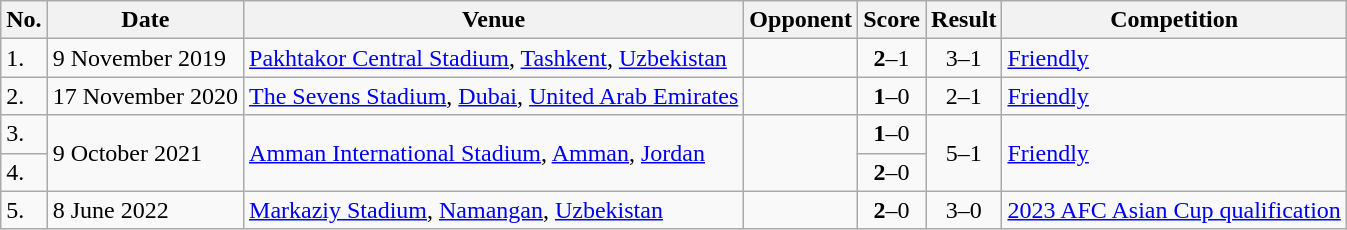<table class="wikitable">
<tr>
<th>No.</th>
<th>Date</th>
<th>Venue</th>
<th>Opponent</th>
<th>Score</th>
<th>Result</th>
<th>Competition</th>
</tr>
<tr>
<td>1.</td>
<td>9 November 2019</td>
<td><a href='#'>Pakhtakor Central Stadium</a>, <a href='#'>Tashkent</a>, <a href='#'>Uzbekistan</a></td>
<td></td>
<td align=center><strong>2</strong>–1</td>
<td align=center>3–1</td>
<td><a href='#'>Friendly</a></td>
</tr>
<tr>
<td>2.</td>
<td>17 November 2020</td>
<td><a href='#'>The Sevens Stadium</a>, <a href='#'>Dubai</a>, <a href='#'>United Arab Emirates</a></td>
<td></td>
<td align=center><strong>1</strong>–0</td>
<td align=center>2–1</td>
<td><a href='#'>Friendly</a></td>
</tr>
<tr>
<td>3.</td>
<td rowspan="2">9 October 2021</td>
<td rowspan="2"><a href='#'>Amman International Stadium</a>, <a href='#'>Amman</a>, <a href='#'>Jordan</a></td>
<td rowspan="2"></td>
<td align=center><strong>1</strong>–0</td>
<td rowspan="2" align=center>5–1</td>
<td rowspan="2"><a href='#'>Friendly</a></td>
</tr>
<tr>
<td>4.</td>
<td align=center><strong>2</strong>–0</td>
</tr>
<tr>
<td>5.</td>
<td>8 June 2022</td>
<td><a href='#'>Markaziy Stadium</a>, <a href='#'>Namangan</a>, <a href='#'>Uzbekistan</a></td>
<td></td>
<td align=center><strong>2</strong>–0</td>
<td align=center>3–0</td>
<td><a href='#'>2023 AFC Asian Cup qualification</a></td>
</tr>
</table>
